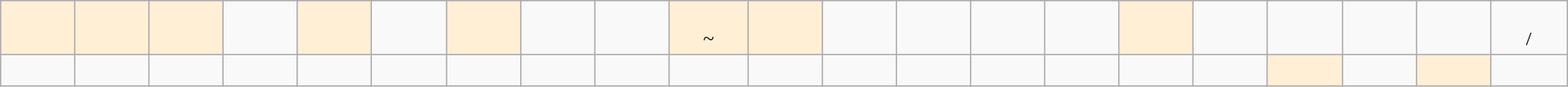<table class="wikitable Unicode" dir="rtl">
<tr>
<td style="width:7em; text-align:center; padding: 3px;"><span></span><br>/</td>
<td style="width:7em; text-align:center; padding: 3px;"><span></span><br></td>
<td style="width:7em; text-align:center; padding: 3px;"><span></span><br></td>
<td style="width:7em; text-align:center; padding: 3px;"><span></span><br></td>
<td style="width:7em; text-align:center; padding: 3px;"><span></span><br></td>
<td style="width:7em; text-align:center; padding: 3px;" bgcolor="#FFEFD5"><span></span><br></td>
<td style="width:7em; text-align:center; padding: 3px;"><span></span><br></td>
<td style="width:7em; text-align:center; padding: 3px;"><span></span><br></td>
<td style="width:7em; text-align:center; padding: 3px;"><span></span><br></td>
<td style="width:7em; text-align:center; padding: 3px;"><span></span><br>‍</td>
<td style="width:7em; text-align:center; padding: 3px;" bgcolor="#FFEFD5"><span></span><br></td>
<td style="width:7em; text-align:center; padding: 3px;" bgcolor="#FFEFD5"><span></span><br>~</td>
<td style="width:7em; text-align:center; padding: 3px;"><span></span><br></td>
<td style="width:7em; text-align:center; padding: 3px;"><span></span><br></td>
<td style="width:7em; text-align:center; padding: 3px;" bgcolor="#FFEFD5"><span></span><br></td>
<td style="width:7em; text-align:center; padding: 3px;"><span></span><br></td>
<td style="width:7em; text-align:center; padding: 3px;" bgcolor="#FFEFD5"><span></span><br></td>
<td style="width:7em; text-align:center; padding: 3px;"><span></span><br></td>
<td style="width:7em; text-align:center; padding: 3px;" bgcolor="#FFEFD5"><span></span><br></td>
<td style="width:7em; text-align:center; padding: 3px;" bgcolor="#FFEFD5"><span></span><br></td>
<td style="width:7em; text-align:center; padding: 3px;" bgcolor="#FFEFD5"><span></span><br></td>
</tr>
<tr>
<td style="width:7em; text-align:center; padding: 3px;"><span></span><br></td>
<td style="width:7em; text-align:center; padding: 3px;" bgcolor="#FFEFD5"><span></span><br></td>
<td style="width:7em; text-align:center; padding: 3px;"><span></span><br></td>
<td style="width:7em; text-align:center; padding: 3px;" bgcolor="#FFEFD5"><span></span><br></td>
<td style="width:7em; text-align:center; padding: 3px;"><span></span><br></td>
<td style="width:7em; text-align:center; padding: 3px;"><span></span><br></td>
<td style="width:7em; text-align:center; padding: 3px;"><span></span><br></td>
<td style="width:7em; text-align:center; padding: 3px;"><span></span><br></td>
<td style="width:7em; text-align:center; padding: 3px;"><span></span><br></td>
<td style="width:7em; text-align:center; padding: 3px;"><span></span><br></td>
<td style="width:7em; text-align:center; padding: 3px;"><span></span><br></td>
<td style="width:7em; text-align:center; padding: 3px;"><span></span><br></td>
<td style="width:7em; text-align:center; padding: 3px;"><span></span><br></td>
<td style="width:7em; text-align:center; padding: 3px;"><span></span><br></td>
<td style="width:7em; text-align:center; padding: 3px;"><span></span><br></td>
<td style="width:7em; text-align:center; padding: 3px;"><span></span><br></td>
<td style="width:7em; text-align:center; padding: 3px;"><span></span><br></td>
<td style="width:7em; text-align:center; padding: 3px;"><span></span><br></td>
<td style="width:7em; text-align:center; padding: 3px;"><span></span><br></td>
<td style="width:7em; text-align:center; padding: 3px;"><span></span><br></td>
</tr>
</table>
